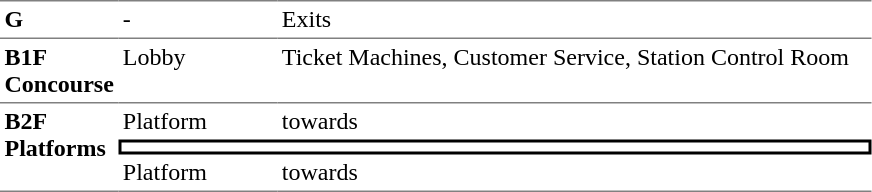<table table border=0 cellspacing=0 cellpadding=3>
<tr>
<td style="border-top:solid 1px gray;" width=50 valign=top><strong>G</strong></td>
<td style="border-top:solid 1px gray;" width=100 valign=top>-</td>
<td style="border-top:solid 1px gray;" width=390 valign=top>Exits</td>
</tr>
<tr>
<td style="border-bottom:solid 1px gray; border-top:solid 1px gray;" valign=top width=50><strong>B1F<br>Concourse</strong></td>
<td style="border-bottom:solid 1px gray; border-top:solid 1px gray;" valign=top width=100>Lobby</td>
<td style="border-bottom:solid 1px gray; border-top:solid 1px gray;" valign=top width=390>Ticket Machines, Customer Service, Station Control Room</td>
</tr>
<tr>
<td style="border-bottom:solid 1px gray;" rowspan=3 valign=top><strong>B2F<br>Platforms</strong></td>
<td>Platform </td>
<td>  towards  </td>
</tr>
<tr>
<td style="border-right:solid 2px black;border-left:solid 2px black;border-top:solid 2px black;border-bottom:solid 2px black;text-align:center;" colspan=2></td>
</tr>
<tr>
<td style="border-bottom:solid 1px gray;">Platform </td>
<td style="border-bottom:solid 1px gray;">  towards   </td>
</tr>
</table>
